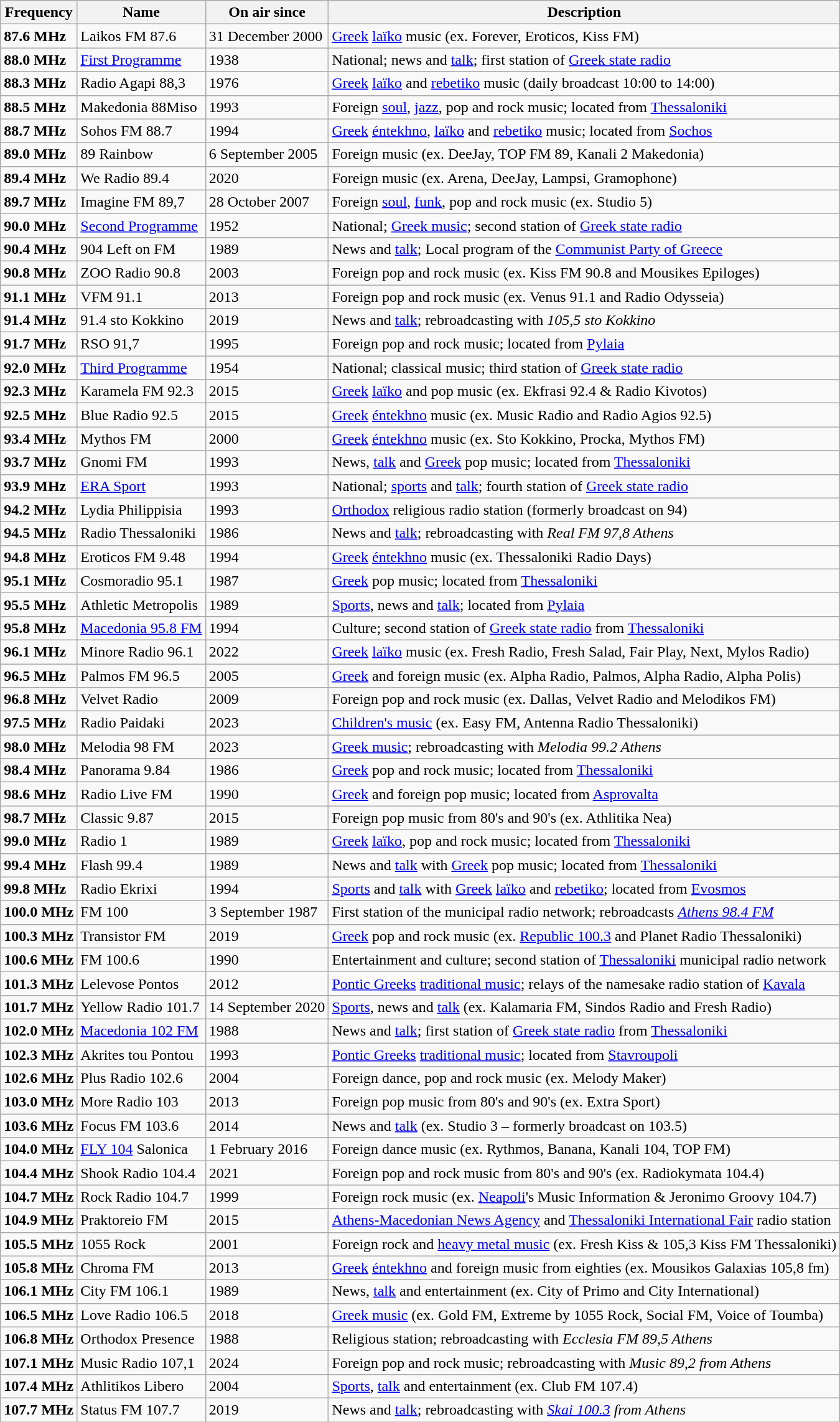<table class="wikitable">
<tr>
<th>Frequency</th>
<th>Name</th>
<th>On air since</th>
<th>Description</th>
</tr>
<tr>
<td><strong>87.6 MHz</strong></td>
<td>Laikos FM 87.6</td>
<td>31 December 2000</td>
<td><a href='#'>Greek</a> <a href='#'>laïko</a> music (ex. Forever, Eroticos, Kiss FM)</td>
</tr>
<tr>
<td><strong>88.0 MHz</strong></td>
<td><a href='#'>First Programme</a></td>
<td>1938</td>
<td>National; news and <a href='#'>talk</a>; first station of <a href='#'>Greek state radio</a></td>
</tr>
<tr>
<td><strong>88.3 MHz</strong></td>
<td>Radio Agapi 88,3</td>
<td>1976</td>
<td><a href='#'>Greek</a> <a href='#'>laïko</a> and <a href='#'>rebetiko</a> music (daily broadcast 10:00 to 14:00)</td>
</tr>
<tr>
<td><strong>88.5 MHz</strong></td>
<td>Makedonia 88Miso</td>
<td>1993</td>
<td>Foreign <a href='#'>soul</a>, <a href='#'>jazz</a>, pop and rock music; located from <a href='#'>Thessaloniki</a></td>
</tr>
<tr>
<td><strong>88.7 MHz</strong></td>
<td>Sohos FM 88.7</td>
<td>1994</td>
<td><a href='#'>Greek</a> <a href='#'>éntekhno</a>, <a href='#'>laïko</a> and <a href='#'>rebetiko</a> music; located from <a href='#'>Sochos</a></td>
</tr>
<tr>
<td><strong>89.0 MHz</strong></td>
<td>89 Rainbow</td>
<td>6 September 2005</td>
<td>Foreign music (ex. DeeJay, TOP FM 89, Kanali 2 Makedonia)</td>
</tr>
<tr>
<td><strong>89.4 MHz</strong></td>
<td>We Radio 89.4</td>
<td>2020</td>
<td>Foreign music (ex. Arena, DeeJay, Lampsi, Gramophone)</td>
</tr>
<tr>
<td><strong>89.7 MHz</strong></td>
<td>Imagine FM 89,7</td>
<td>28 October 2007</td>
<td>Foreign <a href='#'>soul</a>, <a href='#'>funk</a>, pop and rock music (ex. Studio 5)</td>
</tr>
<tr>
<td><strong>90.0 MHz</strong></td>
<td><a href='#'>Second Programme</a></td>
<td>1952</td>
<td>National; <a href='#'>Greek music</a>; second station of <a href='#'>Greek state radio</a></td>
</tr>
<tr>
<td><strong>90.4 MHz</strong></td>
<td>904 Left on FM</td>
<td>1989</td>
<td>News and <a href='#'>talk</a>; Local program of the <a href='#'>Communist Party of Greece</a></td>
</tr>
<tr>
<td><strong>90.8 MHz</strong></td>
<td>ZOO Radio 90.8</td>
<td>2003</td>
<td>Foreign pop and rock music (ex. Kiss FM 90.8 and Mousikes Epiloges)</td>
</tr>
<tr>
<td><strong>91.1 MHz</strong></td>
<td>VFM 91.1</td>
<td>2013</td>
<td>Foreign pop and rock music (ex. Venus 91.1 and Radio Odysseia)</td>
</tr>
<tr>
<td><strong>91.4 MHz</strong></td>
<td>91.4 sto Kokkino</td>
<td>2019</td>
<td>News and <a href='#'>talk</a>; rebroadcasting with <em>105,5 sto Kokkino</em></td>
</tr>
<tr>
<td><strong>91.7 MHz</strong></td>
<td>RSO 91,7</td>
<td>1995</td>
<td>Foreign pop and rock music; located from <a href='#'>Pylaia</a></td>
</tr>
<tr>
<td><strong>92.0 MHz</strong></td>
<td><a href='#'>Third Programme</a></td>
<td>1954</td>
<td>National; classical music; third station of <a href='#'>Greek state radio</a></td>
</tr>
<tr>
<td><strong>92.3 MHz</strong></td>
<td>Karamela FM 92.3</td>
<td>2015</td>
<td><a href='#'>Greek</a> <a href='#'>laïko</a> and pop music (ex. Ekfrasi 92.4 & Radio Kivotos)</td>
</tr>
<tr>
<td><strong>92.5 MHz</strong></td>
<td>Blue Radio 92.5</td>
<td>2015</td>
<td><a href='#'>Greek</a> <a href='#'>éntekhno</a> music (ex. Music Radio and Radio Agios 92.5)</td>
</tr>
<tr>
<td><strong>93.4 MHz</strong></td>
<td>Mythos FM</td>
<td>2000</td>
<td><a href='#'>Greek</a> <a href='#'>éntekhno</a> music (ex. Sto Kokkino, Procka, Mythos FM)</td>
</tr>
<tr>
<td><strong>93.7 MHz</strong></td>
<td>Gnomi FM</td>
<td>1993</td>
<td>News, <a href='#'>talk</a> and <a href='#'>Greek</a> pop music; located from <a href='#'>Thessaloniki</a></td>
</tr>
<tr>
<td><strong>93.9 MHz</strong></td>
<td><a href='#'>ERA Sport</a></td>
<td>1993</td>
<td>National; <a href='#'>sports</a> and <a href='#'>talk</a>; fourth station of <a href='#'>Greek state radio</a></td>
</tr>
<tr>
<td><strong>94.2 MHz</strong></td>
<td>Lydia Philippisia</td>
<td>1993</td>
<td><a href='#'>Orthodox</a> religious radio station (formerly broadcast on 94)</td>
</tr>
<tr>
<td><strong>94.5 MHz</strong></td>
<td>Radio Thessaloniki</td>
<td>1986</td>
<td>News and <a href='#'>talk</a>; rebroadcasting with <em>Real FM 97,8 Athens</em></td>
</tr>
<tr>
<td><strong>94.8 MHz</strong></td>
<td>Eroticos FM 9.48</td>
<td>1994</td>
<td><a href='#'>Greek</a> <a href='#'>éntekhno</a> music (ex. Thessaloniki Radio Days)</td>
</tr>
<tr>
<td><strong>95.1 MHz</strong></td>
<td>Cosmoradio 95.1</td>
<td>1987</td>
<td><a href='#'>Greek</a> pop music; located from <a href='#'>Thessaloniki</a></td>
</tr>
<tr>
<td><strong>95.5 MHz</strong></td>
<td>Athletic Metropolis</td>
<td>1989</td>
<td><a href='#'>Sports</a>, news and <a href='#'>talk</a>; located from <a href='#'>Pylaia</a></td>
</tr>
<tr>
<td><strong>95.8 MHz</strong></td>
<td><a href='#'>Macedonia 95.8 FM</a></td>
<td>1994</td>
<td>Culture; second station of <a href='#'>Greek state radio</a> from <a href='#'>Thessaloniki</a></td>
</tr>
<tr>
<td><strong>96.1 MHz</strong></td>
<td>Minore Radio 96.1</td>
<td>2022</td>
<td><a href='#'>Greek</a> <a href='#'>laïko</a> music (ex. Fresh Radio, Fresh Salad, Fair Play, Next, Mylos Radio)</td>
</tr>
<tr>
<td><strong>96.5 MHz</strong></td>
<td>Palmos FM 96.5</td>
<td>2005</td>
<td><a href='#'>Greek</a> and foreign music (ex. Alpha Radio, Palmos, Alpha Radio, Alpha Polis)</td>
</tr>
<tr>
<td><strong>96.8 MHz</strong></td>
<td>Velvet Radio</td>
<td>2009</td>
<td>Foreign pop and rock music (ex. Dallas, Velvet Radio and Melodikos FM)</td>
</tr>
<tr>
<td><strong>97.5 MHz</strong></td>
<td>Radio Paidaki</td>
<td>2023</td>
<td><a href='#'>Children's music</a> (ex. Easy FM, Antenna Radio Thessaloniki)</td>
</tr>
<tr>
<td><strong>98.0 MHz</strong></td>
<td>Melodia 98 FM</td>
<td>2023</td>
<td><a href='#'>Greek music</a>; rebroadcasting with <em>Melodia 99.2 Athens</em></td>
</tr>
<tr>
<td><strong>98.4 MHz</strong></td>
<td>Panorama 9.84</td>
<td>1986</td>
<td><a href='#'>Greek</a> pop and rock music; located from <a href='#'>Thessaloniki</a></td>
</tr>
<tr>
<td><strong>98.6 MHz</strong></td>
<td>Radio Live FM</td>
<td>1990</td>
<td><a href='#'>Greek</a> and foreign pop music; located from <a href='#'>Asprovalta</a></td>
</tr>
<tr>
<td><strong>98.7 MHz</strong></td>
<td>Classic 9.87</td>
<td>2015</td>
<td>Foreign pop music from 80's and 90's (ex. Athlitika Nea)</td>
</tr>
<tr>
<td><strong>99.0 MHz</strong></td>
<td>Radio 1</td>
<td>1989</td>
<td><a href='#'>Greek</a> <a href='#'>laïko</a>, pop and rock music; located from <a href='#'>Thessaloniki</a></td>
</tr>
<tr>
<td><strong>99.4 MHz</strong></td>
<td>Flash 99.4</td>
<td>1989</td>
<td>News and <a href='#'>talk</a> with <a href='#'>Greek</a> pop music; located from <a href='#'>Thessaloniki</a></td>
</tr>
<tr>
<td><strong>99.8 MHz</strong></td>
<td>Radio Ekrixi</td>
<td>1994</td>
<td><a href='#'>Sports</a> and <a href='#'>talk</a> with <a href='#'>Greek</a> <a href='#'>laïko</a> and <a href='#'>rebetiko</a>; located from <a href='#'>Evosmos</a></td>
</tr>
<tr>
<td><strong>100.0 MHz</strong></td>
<td>FM 100</td>
<td>3 September 1987</td>
<td>First station of the municipal radio network; rebroadcasts <em><a href='#'>Athens 98.4 FM</a></em></td>
</tr>
<tr>
<td><strong>100.3 MHz</strong></td>
<td>Transistor FM</td>
<td>2019</td>
<td><a href='#'>Greek</a> pop and rock music (ex. <a href='#'>Republic 100.3</a> and Planet Radio Thessaloniki)</td>
</tr>
<tr>
<td><strong>100.6 MHz</strong></td>
<td>FM 100.6</td>
<td>1990</td>
<td>Entertainment and culture; second station of <a href='#'>Thessaloniki</a> municipal radio network</td>
</tr>
<tr>
<td><strong>101.3 MHz</strong></td>
<td>Lelevose Pontos</td>
<td>2012</td>
<td><a href='#'>Pontic Greeks</a> <a href='#'>traditional music</a>; relays of the namesake radio station of <a href='#'>Kavala</a></td>
</tr>
<tr>
<td><strong>101.7 MHz</strong></td>
<td>Yellow Radio 101.7</td>
<td>14 September 2020</td>
<td><a href='#'>Sports</a>, news and <a href='#'>talk</a> (ex. Kalamaria FM, Sindos Radio and Fresh Radio)</td>
</tr>
<tr>
<td><strong>102.0 MHz</strong></td>
<td><a href='#'>Macedonia 102 FM</a></td>
<td>1988</td>
<td>News and <a href='#'>talk</a>; first station of <a href='#'>Greek state radio</a> from <a href='#'>Thessaloniki</a></td>
</tr>
<tr>
<td><strong>102.3 MHz</strong></td>
<td>Akrites tou Pontou</td>
<td>1993</td>
<td><a href='#'>Pontic Greeks</a> <a href='#'>traditional music</a>; located from <a href='#'>Stavroupoli</a></td>
</tr>
<tr>
<td><strong>102.6 MHz</strong></td>
<td>Plus Radio 102.6</td>
<td>2004</td>
<td>Foreign dance, pop and rock music (ex. Melody Maker)</td>
</tr>
<tr>
<td><strong>103.0 MHz</strong></td>
<td>More Radio 103</td>
<td>2013</td>
<td>Foreign pop music from 80's and 90's (ex. Extra Sport)</td>
</tr>
<tr>
<td><strong>103.6 MHz</strong></td>
<td>Focus FM 103.6</td>
<td>2014</td>
<td>News and <a href='#'>talk</a> (ex. Studio 3 – formerly broadcast on 103.5)</td>
</tr>
<tr>
<td><strong>104.0 MHz</strong></td>
<td><a href='#'>FLY 104</a> Salonica</td>
<td>1 February 2016</td>
<td>Foreign dance music (ex. Rythmos, Banana, Kanali 104, TOP FM)</td>
</tr>
<tr>
<td><strong>104.4 MHz</strong></td>
<td>Shook Radio 104.4</td>
<td>2021</td>
<td>Foreign pop and rock music from 80's and 90's (ex. Radiokymata 104.4)</td>
</tr>
<tr>
<td><strong>104.7 MHz</strong></td>
<td>Rock Radio 104.7</td>
<td>1999</td>
<td>Foreign rock music (ex. <a href='#'>Neapoli</a>'s Music Information & Jeronimo Groovy 104.7)</td>
</tr>
<tr>
<td><strong>104.9 MHz</strong></td>
<td>Praktoreio FM</td>
<td>2015</td>
<td><a href='#'>Athens-Macedonian News Agency</a> and <a href='#'>Thessaloniki International Fair</a> radio station</td>
</tr>
<tr>
<td><strong>105.5 MHz</strong></td>
<td>1055 Rock</td>
<td>2001</td>
<td>Foreign rock and <a href='#'>heavy metal music</a> (ex. Fresh Kiss & 105,3 Kiss FM Thessaloniki)</td>
</tr>
<tr>
<td><strong>105.8 MHz</strong></td>
<td>Chroma FM</td>
<td>2013</td>
<td><a href='#'>Greek</a> <a href='#'>éntekhno</a> and foreign music from eighties (ex. Mousikos Galaxias 105,8 fm)</td>
</tr>
<tr>
<td><strong>106.1 MHz</strong></td>
<td>City FM 106.1</td>
<td>1989</td>
<td>News, <a href='#'>talk</a> and entertainment (ex. City of Primo and City International)</td>
</tr>
<tr>
<td><strong>106.5 MHz</strong></td>
<td>Love Radio 106.5</td>
<td>2018</td>
<td><a href='#'>Greek music</a> (ex. Gold FM, Extreme by 1055 Rock, Social FM, Voice of Toumba)</td>
</tr>
<tr>
<td><strong>106.8 MHz</strong></td>
<td>Orthodox Presence</td>
<td>1988</td>
<td>Religious station; rebroadcasting with <em>Ecclesia FM 89,5 Athens</em></td>
</tr>
<tr>
<td><strong>107.1 MHz</strong></td>
<td>Music Radio 107,1</td>
<td>2024</td>
<td>Foreign pop and rock music; rebroadcasting with <em>Music 89,2 from Athens</em></td>
</tr>
<tr>
<td><strong>107.4 MHz</strong></td>
<td>Athlitikos Libero</td>
<td>2004</td>
<td><a href='#'>Sports</a>, <a href='#'>talk</a> and entertainment (ex. Club FM 107.4)</td>
</tr>
<tr>
<td><strong>107.7 MHz</strong></td>
<td>Status FM 107.7</td>
<td>2019</td>
<td>News and <a href='#'>talk</a>; rebroadcasting with <em><a href='#'>Skai 100.3</a> from Athens</em></td>
</tr>
</table>
